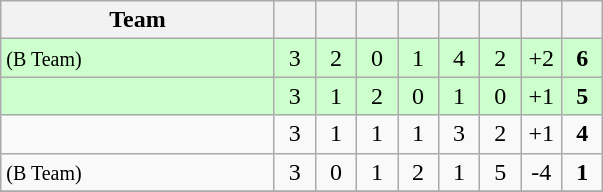<table class="wikitable" style="text-align:center">
<tr>
<th width="175">Team</th>
<th width="20"></th>
<th width="20"></th>
<th width="20"></th>
<th width="20"></th>
<th width="20"></th>
<th width="20"></th>
<th width="20"></th>
<th width="20"></th>
</tr>
<tr bgcolor=ccffcc>
<td align=left> <small> (B Team) </small></td>
<td>3</td>
<td>2</td>
<td>0</td>
<td>1</td>
<td>4</td>
<td>2</td>
<td>+2</td>
<td><strong>6</strong></td>
</tr>
<tr bgcolor=ccffcc>
<td align=left></td>
<td>3</td>
<td>1</td>
<td>2</td>
<td>0</td>
<td>1</td>
<td>0</td>
<td>+1</td>
<td><strong>5</strong></td>
</tr>
<tr>
<td align=left></td>
<td>3</td>
<td>1</td>
<td>1</td>
<td>1</td>
<td>3</td>
<td>2</td>
<td>+1</td>
<td><strong>4</strong></td>
</tr>
<tr>
<td align=left> <small> (B Team) </small></td>
<td>3</td>
<td>0</td>
<td>1</td>
<td>2</td>
<td>1</td>
<td>5</td>
<td>-4</td>
<td><strong>1</strong></td>
</tr>
<tr>
</tr>
</table>
